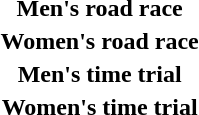<table>
<tr>
<th scope="row">Men's road race<br></th>
<td></td>
<td></td>
<td></td>
</tr>
<tr>
<th scope="row">Women's road race<br></th>
<td></td>
<td></td>
<td></td>
</tr>
<tr>
<th scope="row">Men's time trial<br></th>
<td></td>
<td></td>
<td></td>
</tr>
<tr>
<th scope="row">Women's time trial<br></th>
<td></td>
<td></td>
<td></td>
</tr>
</table>
